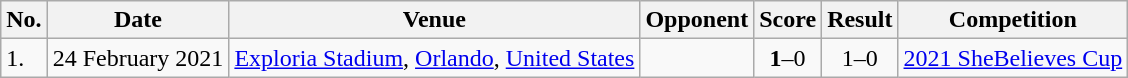<table class="wikitable">
<tr>
<th>No.</th>
<th>Date</th>
<th>Venue</th>
<th>Opponent</th>
<th>Score</th>
<th>Result</th>
<th>Competition</th>
</tr>
<tr>
<td>1.</td>
<td>24 February 2021</td>
<td><a href='#'>Exploria Stadium</a>, <a href='#'>Orlando</a>, <a href='#'>United States</a></td>
<td></td>
<td align=center><strong>1</strong>–0</td>
<td align=center>1–0</td>
<td><a href='#'>2021 SheBelieves Cup</a></td>
</tr>
</table>
